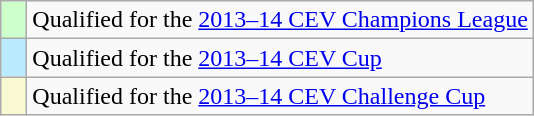<table class="wikitable" style="text-align: left;">
<tr>
<td width=10px bgcolor=#CCFFCC></td>
<td>Qualified for the <a href='#'>2013–14 CEV Champions League</a></td>
</tr>
<tr>
<td width=10px bgcolor=#BBEBFF></td>
<td>Qualified for the <a href='#'>2013–14 CEV Cup</a></td>
</tr>
<tr>
<td width=10px bgcolor=#FAFAD2></td>
<td>Qualified for the <a href='#'>2013–14 CEV Challenge Cup</a></td>
</tr>
</table>
